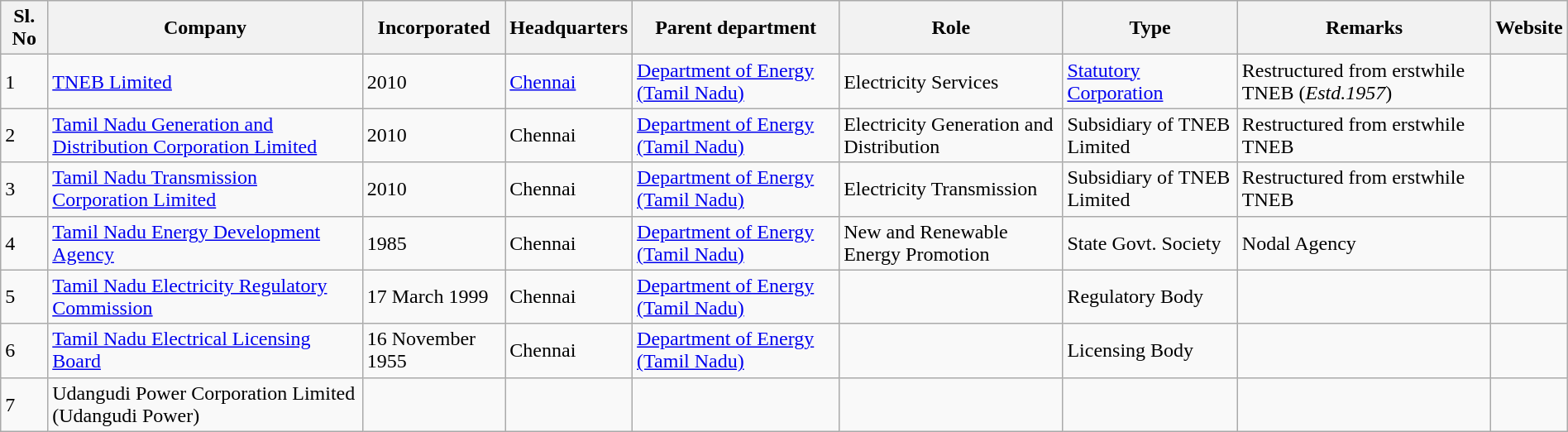<table class="sortable wikitable" style="margin: 1em auto 1em auto;">
<tr>
<th>Sl. No</th>
<th>Company</th>
<th>Incorporated</th>
<th>Headquarters</th>
<th>Parent department</th>
<th>Role</th>
<th>Type</th>
<th>Remarks</th>
<th>Website</th>
</tr>
<tr>
<td>1</td>
<td><a href='#'>TNEB Limited</a></td>
<td>2010</td>
<td><a href='#'>Chennai</a></td>
<td><a href='#'>Department of Energy (Tamil Nadu)</a></td>
<td>Electricity Services</td>
<td><a href='#'>Statutory Corporation</a></td>
<td>Restructured from erstwhile TNEB (<em>Estd.1957</em>)</td>
<td></td>
</tr>
<tr>
<td>2</td>
<td><a href='#'>Tamil Nadu Generation and Distribution Corporation Limited</a></td>
<td>2010</td>
<td>Chennai</td>
<td><a href='#'>Department of Energy (Tamil Nadu)</a></td>
<td>Electricity Generation and Distribution</td>
<td>Subsidiary of TNEB Limited</td>
<td>Restructured from erstwhile TNEB</td>
<td></td>
</tr>
<tr>
<td>3</td>
<td><a href='#'>Tamil Nadu Transmission Corporation Limited</a></td>
<td>2010</td>
<td>Chennai</td>
<td><a href='#'>Department of Energy (Tamil Nadu)</a></td>
<td>Electricity Transmission</td>
<td>Subsidiary of TNEB Limited</td>
<td>Restructured from erstwhile TNEB</td>
<td></td>
</tr>
<tr>
<td>4</td>
<td><a href='#'>Tamil Nadu Energy Development Agency</a></td>
<td>1985</td>
<td>Chennai</td>
<td><a href='#'>Department of Energy (Tamil Nadu)</a></td>
<td>New and Renewable Energy Promotion</td>
<td>State Govt. Society</td>
<td>Nodal Agency</td>
<td></td>
</tr>
<tr>
<td>5</td>
<td><a href='#'>Tamil Nadu Electricity Regulatory Commission</a></td>
<td>17 March 1999</td>
<td>Chennai</td>
<td><a href='#'>Department of Energy (Tamil Nadu)</a></td>
<td></td>
<td>Regulatory Body</td>
<td></td>
<td></td>
</tr>
<tr>
<td>6</td>
<td><a href='#'>Tamil Nadu Electrical Licensing Board</a></td>
<td>16 November 1955</td>
<td>Chennai</td>
<td><a href='#'>Department of Energy (Tamil Nadu)</a></td>
<td></td>
<td>Licensing Body</td>
<td></td>
<td></td>
</tr>
<tr>
<td>7</td>
<td>Udangudi Power Corporation Limited (Udangudi Power)</td>
<td></td>
<td></td>
<td></td>
<td></td>
<td></td>
<td></td>
<td></td>
</tr>
</table>
